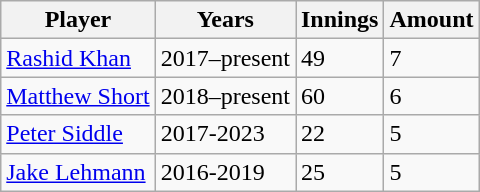<table class="wikitable">
<tr>
<th>Player</th>
<th>Years</th>
<th>Innings</th>
<th>Amount</th>
</tr>
<tr>
<td><a href='#'>Rashid Khan</a></td>
<td>2017–present</td>
<td>49</td>
<td>7</td>
</tr>
<tr>
<td><a href='#'>Matthew Short</a></td>
<td>2018–present</td>
<td>60</td>
<td>6</td>
</tr>
<tr>
<td><a href='#'>Peter Siddle</a></td>
<td>2017-2023</td>
<td>22</td>
<td>5</td>
</tr>
<tr>
<td><a href='#'>Jake Lehmann</a></td>
<td>2016-2019</td>
<td>25</td>
<td>5</td>
</tr>
</table>
